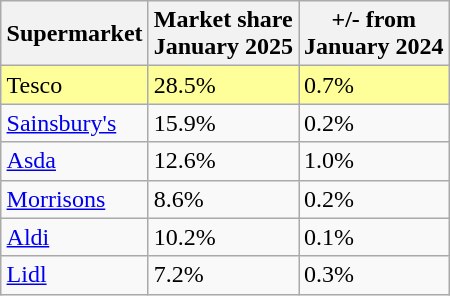<table class="wikitable" style="margin:0 auto 0 auto">
<tr>
<th>Supermarket</th>
<th>Market share<br>January 2025</th>
<th>+/- from<br>January 2024</th>
</tr>
<tr style="background:#ff9;">
<td>Tesco</td>
<td>28.5%</td>
<td> 0.7%</td>
</tr>
<tr>
<td><a href='#'>Sainsbury's</a></td>
<td>15.9%</td>
<td> 0.2%</td>
</tr>
<tr>
<td><a href='#'>Asda</a></td>
<td>12.6%</td>
<td> 1.0%</td>
</tr>
<tr>
<td><a href='#'>Morrisons</a></td>
<td>8.6%</td>
<td> 0.2%</td>
</tr>
<tr>
<td><a href='#'>Aldi</a></td>
<td>10.2%</td>
<td> 0.1%</td>
</tr>
<tr>
<td><a href='#'>Lidl</a></td>
<td>7.2%</td>
<td> 0.3%</td>
</tr>
</table>
